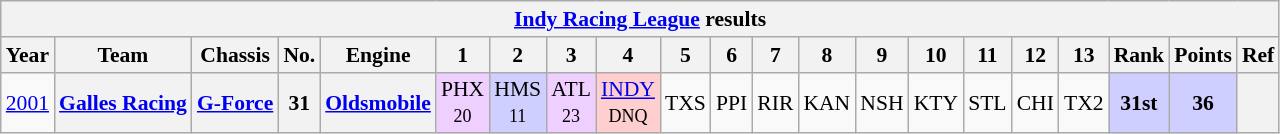<table class="wikitable" style="text-align:center; font-size:90%">
<tr>
<th colspan=45><a href='#'>Indy Racing League</a> results</th>
</tr>
<tr>
<th>Year</th>
<th>Team</th>
<th>Chassis</th>
<th>No.</th>
<th>Engine</th>
<th>1</th>
<th>2</th>
<th>3</th>
<th>4</th>
<th>5</th>
<th>6</th>
<th>7</th>
<th>8</th>
<th>9</th>
<th>10</th>
<th>11</th>
<th>12</th>
<th>13</th>
<th>Rank</th>
<th>Points</th>
<th>Ref</th>
</tr>
<tr>
<td><a href='#'>2001</a></td>
<th><a href='#'>Galles Racing</a></th>
<th><a href='#'>G-Force</a></th>
<th>31</th>
<th><a href='#'>Oldsmobile</a></th>
<td style="background:#EFCFFF;">PHX<br><small>20</small></td>
<td style="background:#CFCFFF;">HMS<br><small>11</small></td>
<td style="background:#EFCFFF;">ATL<br><small>23</small></td>
<td style="background:#FFCFCF;"><a href='#'>INDY</a><br><small>DNQ</small></td>
<td>TXS</td>
<td>PPI</td>
<td>RIR</td>
<td>KAN</td>
<td>NSH</td>
<td>KTY</td>
<td>STL</td>
<td>CHI</td>
<td>TX2</td>
<td style="background:#CFCFFF;"><strong>31st</strong></td>
<td style="background:#CFCFFF;"><strong>36</strong></td>
<th></th>
</tr>
</table>
